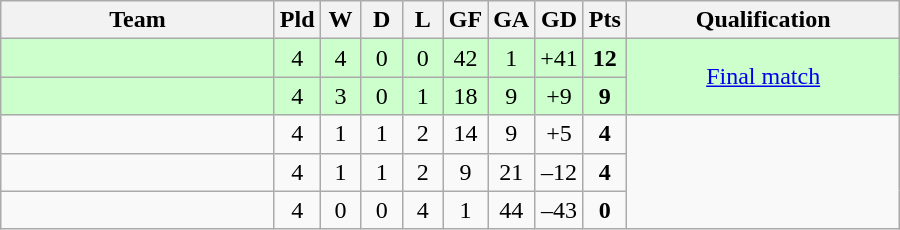<table class="wikitable" style="text-align: center;">
<tr>
<th width=175>Team</th>
<th width=20 abbr="Played">Pld</th>
<th width=20 abbr="Won">W</th>
<th width=20 abbr="Drawn">D</th>
<th width=20 abbr="Lost">L</th>
<th width=20 abbr="Goals for">GF</th>
<th width=20 abbr="Goals against">GA</th>
<th width=20 abbr="Goal difference">GD</th>
<th width=20 abbr="Points">Pts</th>
<th width=175>Qualification</th>
</tr>
<tr style="background:#ccffcc;">
<td style="text-align:left;"></td>
<td>4</td>
<td>4</td>
<td>0</td>
<td>0</td>
<td>42</td>
<td>1</td>
<td>+41</td>
<td><strong>12</strong></td>
<td rowspan="2"><a href='#'>Final match</a></td>
</tr>
<tr style="background:#ccffcc;">
<td style="text-align:left;"></td>
<td>4</td>
<td>3</td>
<td>0</td>
<td>1</td>
<td>18</td>
<td>9</td>
<td>+9</td>
<td><strong>9</strong></td>
</tr>
<tr>
<td style="text-align:left;"></td>
<td>4</td>
<td>1</td>
<td>1</td>
<td>2</td>
<td>14</td>
<td>9</td>
<td>+5</td>
<td><strong>4</strong></td>
<td rowspan="3"></td>
</tr>
<tr>
<td style="text-align:left;"></td>
<td>4</td>
<td>1</td>
<td>1</td>
<td>2</td>
<td>9</td>
<td>21</td>
<td>–12</td>
<td><strong>4</strong></td>
</tr>
<tr>
<td style="text-align:left;"></td>
<td>4</td>
<td>0</td>
<td>0</td>
<td>4</td>
<td>1</td>
<td>44</td>
<td>–43</td>
<td><strong>0</strong></td>
</tr>
</table>
